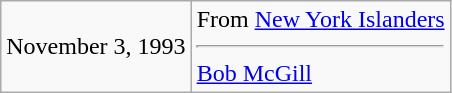<table class="wikitable">
<tr>
<td>November 3, 1993</td>
<td valign="top">From <a href='#'>New York Islanders</a><hr><a href='#'>Bob McGill</a></td>
</tr>
</table>
